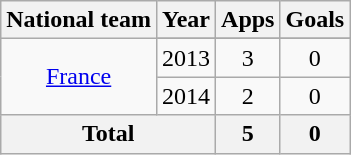<table class="wikitable" style="text-align:center">
<tr>
<th>National team</th>
<th>Year</th>
<th>Apps</th>
<th>Goals</th>
</tr>
<tr>
<td rowspan="3"><a href='#'>France</a></td>
</tr>
<tr>
<td>2013</td>
<td>3</td>
<td>0</td>
</tr>
<tr>
<td>2014</td>
<td>2</td>
<td>0</td>
</tr>
<tr>
<th colspan="2">Total</th>
<th>5</th>
<th>0</th>
</tr>
</table>
